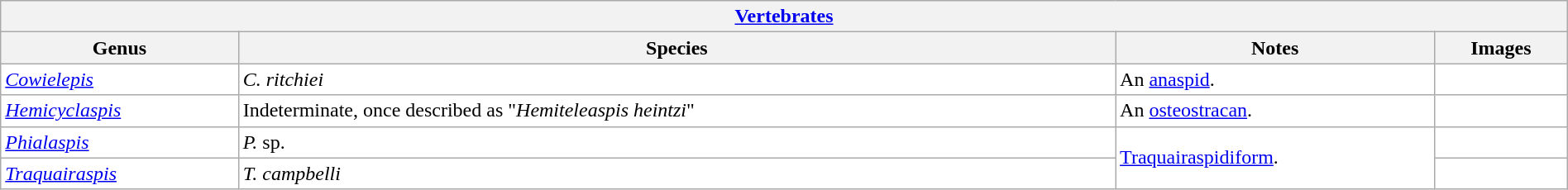<table class="wikitable sortable" style="background:white; width:100%;">
<tr>
<th colspan="4" align="center"><a href='#'>Vertebrates</a></th>
</tr>
<tr>
<th>Genus</th>
<th>Species</th>
<th>Notes</th>
<th>Images</th>
</tr>
<tr>
<td><em><a href='#'>Cowielepis</a></em></td>
<td><em>C. ritchiei</em></td>
<td>An <a href='#'>anaspid</a>.</td>
<td></td>
</tr>
<tr>
<td><em><a href='#'>Hemicyclaspis</a></em></td>
<td>Indeterminate, once described as "<em>Hemiteleaspis heintzi</em>"</td>
<td>An <a href='#'>osteostracan</a>.</td>
<td></td>
</tr>
<tr>
<td><em><a href='#'>Phialaspis</a></em></td>
<td><em>P. </em>sp.</td>
<td rowspan="2"><a href='#'>Traquairaspidiform</a>.</td>
<td></td>
</tr>
<tr>
<td><em><a href='#'>Traquairaspis</a></em></td>
<td><em>T. campbelli</em></td>
<td></td>
</tr>
</table>
